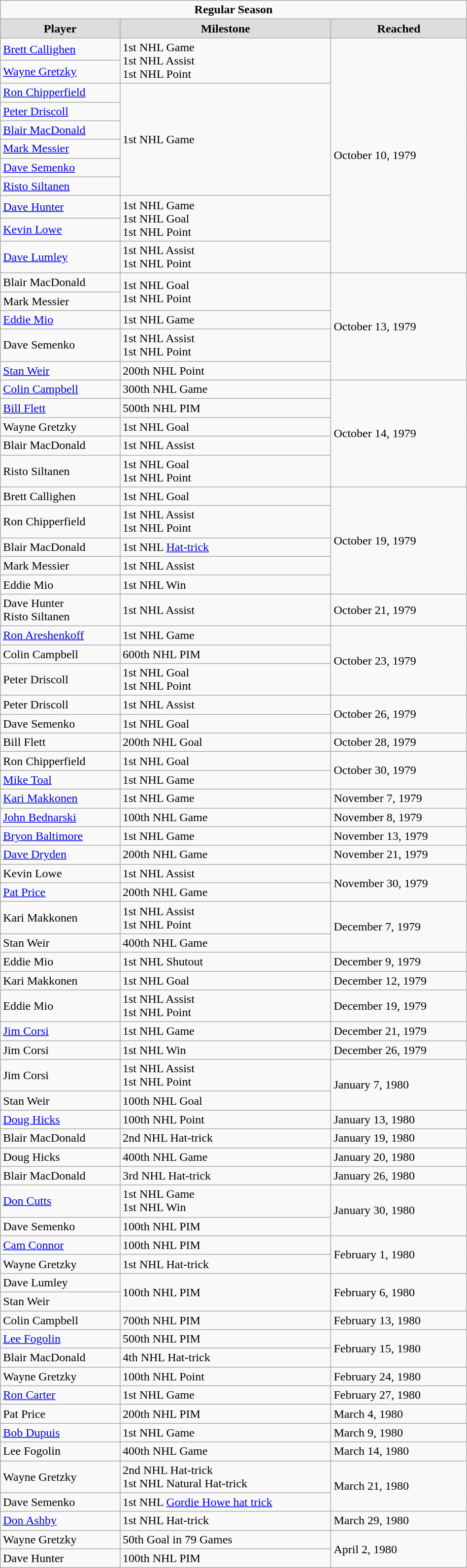<table class="wikitable" style="width:50%;">
<tr>
<td colspan="10" style="text-align:center;"><strong>Regular Season</strong></td>
</tr>
<tr style="text-align:center; background:#ddd;">
<td><strong>Player</strong></td>
<td><strong>Milestone</strong></td>
<td><strong>Reached</strong></td>
</tr>
<tr>
<td><a href='#'>Brett Callighen</a></td>
<td rowspan="2">1st NHL Game<br>1st NHL Assist<br>1st NHL Point</td>
<td rowspan="11">October 10, 1979</td>
</tr>
<tr>
<td><a href='#'>Wayne Gretzky</a></td>
</tr>
<tr>
<td><a href='#'>Ron Chipperfield</a></td>
<td rowspan="6">1st NHL Game</td>
</tr>
<tr>
<td><a href='#'>Peter Driscoll</a></td>
</tr>
<tr>
<td><a href='#'>Blair MacDonald</a></td>
</tr>
<tr>
<td><a href='#'>Mark Messier</a></td>
</tr>
<tr>
<td><a href='#'>Dave Semenko</a></td>
</tr>
<tr>
<td><a href='#'>Risto Siltanen</a></td>
</tr>
<tr>
<td><a href='#'>Dave Hunter</a></td>
<td rowspan="2">1st NHL Game<br>1st NHL Goal<br>1st NHL Point</td>
</tr>
<tr>
<td><a href='#'>Kevin Lowe</a></td>
</tr>
<tr>
<td><a href='#'>Dave Lumley</a></td>
<td>1st NHL Assist<br>1st NHL Point</td>
</tr>
<tr>
<td>Blair MacDonald</td>
<td rowspan="2">1st NHL Goal<br>1st NHL Point</td>
<td rowspan="5">October 13, 1979</td>
</tr>
<tr>
<td>Mark Messier</td>
</tr>
<tr>
<td><a href='#'>Eddie Mio</a></td>
<td>1st NHL Game</td>
</tr>
<tr>
<td>Dave Semenko</td>
<td>1st NHL Assist<br>1st NHL Point</td>
</tr>
<tr>
<td><a href='#'>Stan Weir</a></td>
<td>200th NHL Point</td>
</tr>
<tr>
<td><a href='#'>Colin Campbell</a></td>
<td>300th NHL Game</td>
<td rowspan="5">October 14, 1979</td>
</tr>
<tr>
<td><a href='#'>Bill Flett</a></td>
<td>500th NHL PIM</td>
</tr>
<tr>
<td>Wayne Gretzky</td>
<td>1st NHL Goal</td>
</tr>
<tr>
<td>Blair MacDonald</td>
<td>1st NHL Assist</td>
</tr>
<tr>
<td>Risto Siltanen</td>
<td>1st NHL Goal<br>1st NHL Point</td>
</tr>
<tr>
<td>Brett Callighen</td>
<td>1st NHL Goal</td>
<td rowspan="5">October 19, 1979</td>
</tr>
<tr>
<td>Ron Chipperfield</td>
<td>1st NHL Assist<br>1st NHL Point</td>
</tr>
<tr>
<td>Blair MacDonald</td>
<td>1st NHL <a href='#'>Hat-trick</a></td>
</tr>
<tr>
<td>Mark Messier</td>
<td>1st NHL Assist</td>
</tr>
<tr>
<td>Eddie Mio</td>
<td>1st NHL Win</td>
</tr>
<tr>
<td>Dave Hunter<br>Risto Siltanen</td>
<td>1st NHL Assist</td>
<td>October 21, 1979</td>
</tr>
<tr>
<td><a href='#'>Ron Areshenkoff</a></td>
<td>1st NHL Game</td>
<td rowspan="3">October 23, 1979</td>
</tr>
<tr>
<td>Colin Campbell</td>
<td>600th NHL PIM</td>
</tr>
<tr>
<td>Peter Driscoll</td>
<td>1st NHL Goal<br>1st NHL Point</td>
</tr>
<tr>
<td>Peter Driscoll</td>
<td>1st NHL Assist</td>
<td rowspan="2">October 26, 1979</td>
</tr>
<tr>
<td>Dave Semenko</td>
<td>1st NHL Goal</td>
</tr>
<tr>
<td>Bill Flett</td>
<td>200th NHL Goal</td>
<td>October 28, 1979</td>
</tr>
<tr>
<td>Ron Chipperfield</td>
<td>1st NHL Goal</td>
<td rowspan="2">October 30, 1979</td>
</tr>
<tr>
<td><a href='#'>Mike Toal</a></td>
<td>1st NHL Game</td>
</tr>
<tr>
<td><a href='#'>Kari Makkonen</a></td>
<td>1st NHL Game</td>
<td>November 7, 1979</td>
</tr>
<tr>
<td><a href='#'>John Bednarski</a></td>
<td>100th NHL Game</td>
<td>November 8, 1979</td>
</tr>
<tr>
<td><a href='#'>Bryon Baltimore</a></td>
<td>1st NHL Game</td>
<td>November 13, 1979</td>
</tr>
<tr>
<td><a href='#'>Dave Dryden</a></td>
<td>200th NHL Game</td>
<td>November 21, 1979</td>
</tr>
<tr>
<td>Kevin Lowe</td>
<td>1st NHL Assist</td>
<td rowspan="2">November 30, 1979</td>
</tr>
<tr>
<td><a href='#'>Pat Price</a></td>
<td>200th NHL Game</td>
</tr>
<tr>
<td>Kari Makkonen</td>
<td>1st NHL Assist<br>1st NHL Point</td>
<td rowspan="2">December 7, 1979</td>
</tr>
<tr>
<td>Stan Weir</td>
<td>400th NHL Game</td>
</tr>
<tr>
<td>Eddie Mio</td>
<td>1st NHL Shutout</td>
<td>December 9, 1979</td>
</tr>
<tr>
<td>Kari Makkonen</td>
<td>1st NHL Goal</td>
<td>December 12, 1979</td>
</tr>
<tr>
<td>Eddie Mio</td>
<td>1st NHL Assist<br>1st NHL Point</td>
<td>December 19, 1979</td>
</tr>
<tr>
<td><a href='#'>Jim Corsi</a></td>
<td>1st NHL Game</td>
<td>December 21, 1979</td>
</tr>
<tr>
<td>Jim Corsi</td>
<td>1st NHL Win</td>
<td>December 26, 1979</td>
</tr>
<tr>
<td>Jim Corsi</td>
<td>1st NHL Assist<br>1st NHL Point</td>
<td rowspan="2">January 7, 1980</td>
</tr>
<tr>
<td>Stan Weir</td>
<td>100th NHL Goal</td>
</tr>
<tr>
<td><a href='#'>Doug Hicks</a></td>
<td>100th NHL Point</td>
<td>January 13, 1980</td>
</tr>
<tr>
<td>Blair MacDonald</td>
<td>2nd NHL Hat-trick</td>
<td>January 19, 1980</td>
</tr>
<tr>
<td>Doug Hicks</td>
<td>400th NHL Game</td>
<td>January 20, 1980</td>
</tr>
<tr>
<td>Blair MacDonald</td>
<td>3rd NHL Hat-trick</td>
<td>January 26, 1980</td>
</tr>
<tr>
<td><a href='#'>Don Cutts</a></td>
<td>1st NHL Game<br>1st NHL Win</td>
<td rowspan="2">January 30, 1980</td>
</tr>
<tr>
<td>Dave Semenko</td>
<td>100th NHL PIM</td>
</tr>
<tr>
<td><a href='#'>Cam Connor</a></td>
<td>100th NHL PIM</td>
<td rowspan="2">February 1, 1980</td>
</tr>
<tr>
<td>Wayne Gretzky</td>
<td>1st NHL Hat-trick</td>
</tr>
<tr>
<td>Dave Lumley</td>
<td rowspan="2">100th NHL PIM</td>
<td rowspan="2">February 6, 1980</td>
</tr>
<tr>
<td>Stan Weir</td>
</tr>
<tr>
<td>Colin Campbell</td>
<td>700th NHL PIM</td>
<td>February 13, 1980</td>
</tr>
<tr>
<td><a href='#'>Lee Fogolin</a></td>
<td>500th NHL PIM</td>
<td rowspan="2">February 15, 1980</td>
</tr>
<tr>
<td>Blair MacDonald</td>
<td>4th NHL Hat-trick</td>
</tr>
<tr>
<td>Wayne Gretzky</td>
<td>100th NHL Point</td>
<td>February 24, 1980</td>
</tr>
<tr>
<td><a href='#'>Ron Carter</a></td>
<td>1st NHL Game</td>
<td>February 27, 1980</td>
</tr>
<tr>
<td>Pat Price</td>
<td>200th NHL PIM</td>
<td>March 4, 1980</td>
</tr>
<tr>
<td><a href='#'>Bob Dupuis</a></td>
<td>1st NHL Game</td>
<td>March 9, 1980</td>
</tr>
<tr>
<td>Lee Fogolin</td>
<td>400th NHL Game</td>
<td>March 14, 1980</td>
</tr>
<tr>
<td>Wayne Gretzky</td>
<td>2nd NHL Hat-trick<br>1st NHL Natural Hat-trick</td>
<td rowspan="2">March 21, 1980</td>
</tr>
<tr>
<td>Dave Semenko</td>
<td>1st NHL <a href='#'>Gordie Howe hat trick</a></td>
</tr>
<tr>
<td><a href='#'>Don Ashby</a></td>
<td>1st NHL Hat-trick</td>
<td>March 29, 1980</td>
</tr>
<tr>
<td>Wayne Gretzky</td>
<td>50th Goal in 79 Games</td>
<td rowspan="2">April 2, 1980</td>
</tr>
<tr>
<td>Dave Hunter</td>
<td>100th NHL PIM</td>
</tr>
</table>
